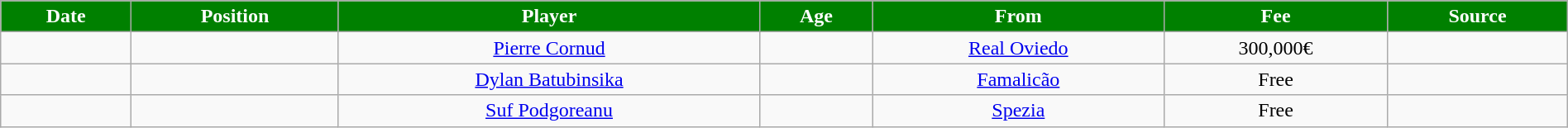<table class="wikitable sortable" style="text-align:center; width:100%;">
<tr>
<th scope="col" style="background:#008000; color:white;">Date</th>
<th scope="col" style="background:#008000; color:white;">Position</th>
<th scope="col" style="background:#008000; color:white;">Player</th>
<th scope="col" style="background:#008000; color:white;">Age</th>
<th scope="col" style="background:#008000; color:white;">From</th>
<th scope="col" style="background:#008000; color:white;" data-sort-type="currency">Fee</th>
<th scope="col" style="background:#008000; color:white;" class="unsortable">Source</th>
</tr>
<tr>
<td></td>
<td></td>
<td> <a href='#'>Pierre Cornud</a></td>
<td></td>
<td> <a href='#'>Real Oviedo</a></td>
<td>300,000€</td>
<td></td>
</tr>
<tr>
<td></td>
<td></td>
<td> <a href='#'>Dylan Batubinsika</a></td>
<td></td>
<td> <a href='#'>Famalicão</a></td>
<td>Free</td>
<td></td>
</tr>
<tr>
<td></td>
<td></td>
<td> <a href='#'>Suf Podgoreanu</a></td>
<td></td>
<td> <a href='#'>Spezia</a></td>
<td>Free</td>
<td></td>
</tr>
</table>
